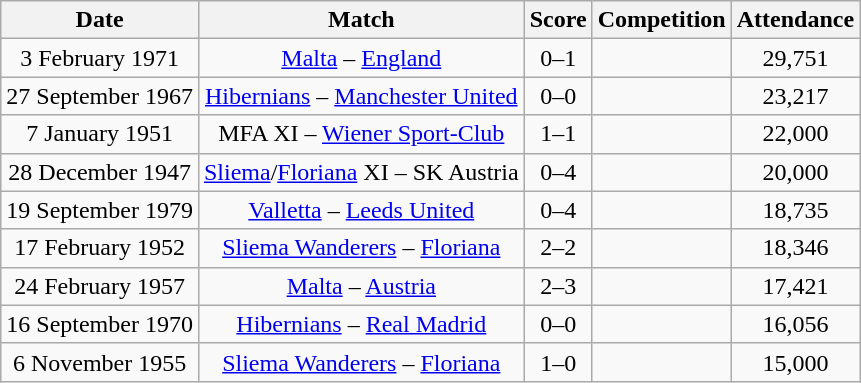<table class="wikitable" style="text-align: center;">
<tr>
<th>Date</th>
<th>Match</th>
<th>Score</th>
<th>Competition</th>
<th>Attendance</th>
</tr>
<tr>
<td>3 February 1971</td>
<td><a href='#'>Malta</a> – <a href='#'>England</a></td>
<td>0–1</td>
<td></td>
<td>29,751</td>
</tr>
<tr>
<td>27 September 1967</td>
<td><a href='#'>Hibernians</a> – <a href='#'>Manchester United</a></td>
<td>0–0</td>
<td></td>
<td>23,217</td>
</tr>
<tr>
<td>7 January 1951</td>
<td>MFA XI – <a href='#'>Wiener Sport-Club</a></td>
<td>1–1</td>
<td></td>
<td>22,000</td>
</tr>
<tr>
<td>28 December 1947</td>
<td><a href='#'>Sliema</a>/<a href='#'>Floriana</a> XI – SK Austria</td>
<td>0–4</td>
<td></td>
<td>20,000</td>
</tr>
<tr>
<td>19 September 1979</td>
<td><a href='#'>Valletta</a> – <a href='#'>Leeds United</a></td>
<td>0–4</td>
<td></td>
<td>18,735</td>
</tr>
<tr>
<td>17 February 1952</td>
<td><a href='#'>Sliema Wanderers</a> – <a href='#'>Floriana</a></td>
<td>2–2</td>
<td></td>
<td>18,346</td>
</tr>
<tr>
<td>24 February 1957</td>
<td><a href='#'>Malta</a> – <a href='#'>Austria</a></td>
<td>2–3</td>
<td></td>
<td>17,421</td>
</tr>
<tr>
<td>16 September 1970</td>
<td><a href='#'>Hibernians</a> – <a href='#'>Real Madrid</a></td>
<td>0–0</td>
<td></td>
<td>16,056</td>
</tr>
<tr>
<td>6 November 1955</td>
<td><a href='#'>Sliema Wanderers</a> – <a href='#'>Floriana</a></td>
<td>1–0</td>
<td></td>
<td>15,000</td>
</tr>
</table>
